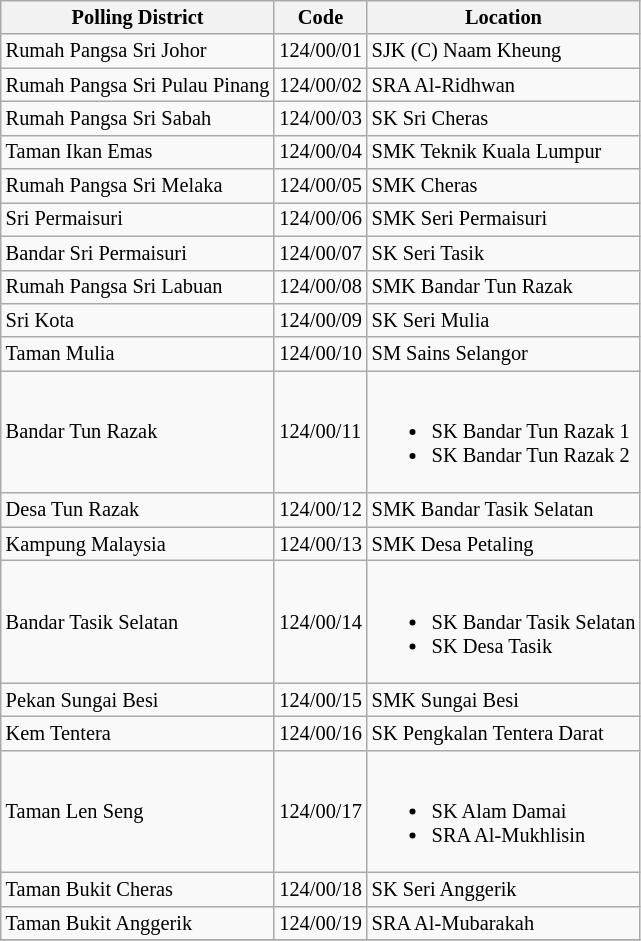<table class="wikitable sortable mw-collapsible" style="white-space:nowrap;font-size:85%">
<tr>
<th>Polling District</th>
<th>Code</th>
<th>Location</th>
</tr>
<tr>
<td>Rumah Pangsa Sri Johor</td>
<td>124/00/01</td>
<td>SJK (C) Naam Kheung</td>
</tr>
<tr>
<td>Rumah Pangsa Sri Pulau Pinang</td>
<td>124/00/02</td>
<td>SRA Al-Ridhwan</td>
</tr>
<tr>
<td>Rumah Pangsa Sri Sabah</td>
<td>124/00/03</td>
<td>SK Sri Cheras</td>
</tr>
<tr>
<td>Taman Ikan Emas</td>
<td>124/00/04</td>
<td>SMK Teknik Kuala Lumpur</td>
</tr>
<tr>
<td>Rumah Pangsa Sri Melaka</td>
<td>124/00/05</td>
<td>SMK Cheras</td>
</tr>
<tr>
<td>Sri Permaisuri</td>
<td>124/00/06</td>
<td>SMK Seri Permaisuri</td>
</tr>
<tr>
<td>Bandar Sri Permaisuri</td>
<td>124/00/07</td>
<td>SK Seri Tasik</td>
</tr>
<tr>
<td>Rumah Pangsa Sri Labuan</td>
<td>124/00/08</td>
<td>SMK Bandar Tun Razak</td>
</tr>
<tr>
<td>Sri Kota</td>
<td>124/00/09</td>
<td>SK Seri Mulia</td>
</tr>
<tr>
<td>Taman Mulia</td>
<td>124/00/10</td>
<td>SM Sains Selangor</td>
</tr>
<tr>
<td>Bandar Tun Razak</td>
<td>124/00/11</td>
<td><br><ul><li>SK Bandar Tun Razak 1</li><li>SK Bandar Tun Razak 2</li></ul></td>
</tr>
<tr>
<td>Desa Tun Razak</td>
<td>124/00/12</td>
<td>SMK Bandar Tasik Selatan</td>
</tr>
<tr>
<td>Kampung Malaysia</td>
<td>124/00/13</td>
<td>SMK Desa Petaling</td>
</tr>
<tr>
<td>Bandar Tasik Selatan</td>
<td>124/00/14</td>
<td><br><ul><li>SK Bandar Tasik Selatan</li><li>SK Desa Tasik</li></ul></td>
</tr>
<tr>
<td>Pekan Sungai Besi</td>
<td>124/00/15</td>
<td>SMK Sungai Besi</td>
</tr>
<tr>
<td>Kem Tentera</td>
<td>124/00/16</td>
<td>SK Pengkalan Tentera Darat</td>
</tr>
<tr>
<td>Taman Len Seng</td>
<td>124/00/17</td>
<td><br><ul><li>SK Alam Damai</li><li>SRA Al-Mukhlisin</li></ul></td>
</tr>
<tr>
<td>Taman Bukit Cheras</td>
<td>124/00/18</td>
<td>SK Seri Anggerik</td>
</tr>
<tr>
<td>Taman Bukit Anggerik</td>
<td>124/00/19</td>
<td>SRA Al-Mubarakah</td>
</tr>
<tr>
</tr>
</table>
